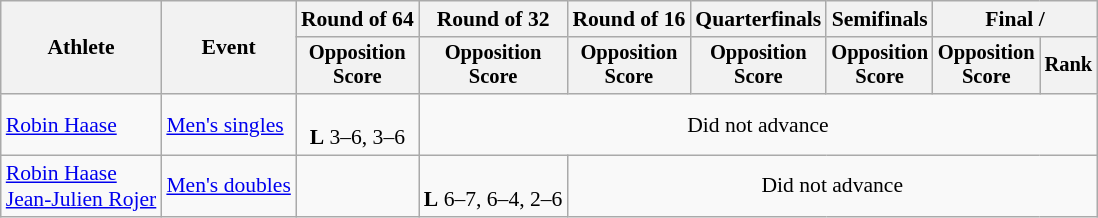<table class=wikitable style="font-size:90%">
<tr>
<th rowspan="2">Athlete</th>
<th rowspan="2">Event</th>
<th>Round of 64</th>
<th>Round of 32</th>
<th>Round of 16</th>
<th>Quarterfinals</th>
<th>Semifinals</th>
<th colspan=2>Final / </th>
</tr>
<tr style="font-size:95%">
<th>Opposition<br>Score</th>
<th>Opposition<br>Score</th>
<th>Opposition<br>Score</th>
<th>Opposition<br>Score</th>
<th>Opposition<br>Score</th>
<th>Opposition<br>Score</th>
<th>Rank</th>
</tr>
<tr align=center>
<td align=left><a href='#'>Robin Haase</a></td>
<td align=left><a href='#'>Men's singles</a></td>
<td><br><strong>L</strong> 3–6, 3–6</td>
<td colspan=6>Did not advance</td>
</tr>
<tr align=center>
<td align=left><a href='#'>Robin Haase</a><br><a href='#'>Jean-Julien Rojer</a></td>
<td align=left><a href='#'>Men's doubles</a></td>
<td></td>
<td><br><strong>L</strong> 6–7, 6–4, 2–6</td>
<td colspan=5>Did not advance</td>
</tr>
</table>
